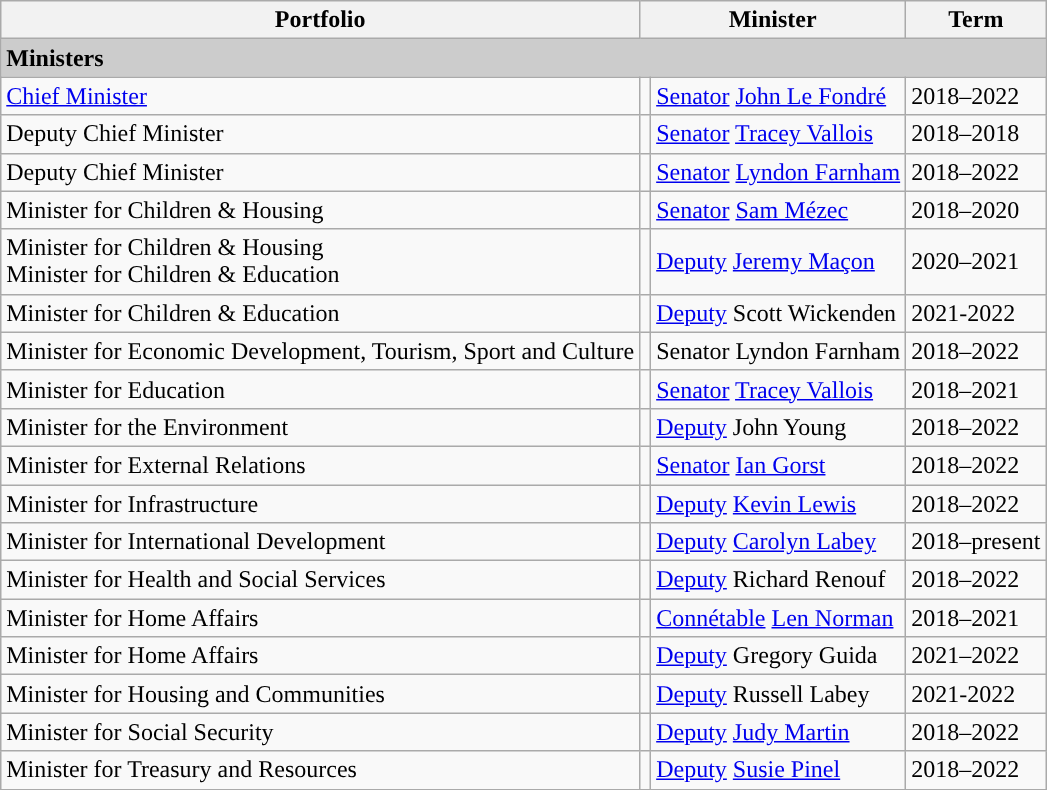<table class="wikitable">
<tr>
<th>Portfolio</th>
<th colspan=2>Minister</th>
<th>Term</th>
</tr>
<tr>
<td colspan="4" style="background:#cccccc;"><strong>Ministers</strong></td>
</tr>
<tr>
<td><a href='#'>Chief Minister</a></td>
<td style="background:"></td>
<td><a href='#'>Senator</a> <a href='#'>John Le Fondré</a></td>
<td>2018–2022</td>
</tr>
<tr>
<td>Deputy Chief Minister</td>
<td style="background:"></td>
<td><a href='#'>Senator</a> <a href='#'>Tracey Vallois</a></td>
<td>2018–2018</td>
</tr>
<tr>
<td>Deputy Chief Minister</td>
<td style="background:"></td>
<td><a href='#'>Senator</a> <a href='#'>Lyndon Farnham</a></td>
<td>2018–2022</td>
</tr>
<tr>
<td>Minister for Children & Housing</td>
<td style="background:"></td>
<td><a href='#'>Senator</a> <a href='#'>Sam Mézec</a></td>
<td>2018–2020</td>
</tr>
<tr>
<td>Minister for Children & Housing<br>Minister for Children & Education</td>
<td style="background:"></td>
<td><a href='#'>Deputy</a> <a href='#'>Jeremy Maçon</a></td>
<td>2020–2021</td>
</tr>
<tr>
<td>Minister for Children & Education</td>
<td style="background:"></td>
<td><a href='#'>Deputy</a> Scott Wickenden</td>
<td>2021-2022</td>
</tr>
<tr>
<td>Minister for Economic Development, Tourism, Sport and Culture</td>
<td style="background:"></td>
<td>Senator Lyndon Farnham</td>
<td>2018–2022</td>
</tr>
<tr>
<td>Minister for Education</td>
<td style="background:"></td>
<td><a href='#'>Senator</a> <a href='#'>Tracey Vallois</a></td>
<td>2018–2021</td>
</tr>
<tr>
<td>Minister for the Environment</td>
<td style="background:"></td>
<td><a href='#'>Deputy</a> John Young</td>
<td>2018–2022</td>
</tr>
<tr>
<td>Minister for External Relations</td>
<td style="background:"></td>
<td><a href='#'>Senator</a> <a href='#'>Ian Gorst</a></td>
<td>2018–2022</td>
</tr>
<tr>
<td>Minister for Infrastructure</td>
<td style="background:"></td>
<td><a href='#'>Deputy</a> <a href='#'>Kevin Lewis</a></td>
<td>2018–2022</td>
</tr>
<tr>
<td>Minister for International Development</td>
<td style="background:"></td>
<td><a href='#'>Deputy</a> <a href='#'>Carolyn Labey</a></td>
<td>2018–present</td>
</tr>
<tr>
<td>Minister for Health and Social Services</td>
<td style="background:"></td>
<td><a href='#'>Deputy</a> Richard Renouf</td>
<td>2018–2022</td>
</tr>
<tr>
<td>Minister for Home Affairs</td>
<td style="background:"></td>
<td><a href='#'>Connétable</a> <a href='#'>Len Norman</a></td>
<td>2018–2021</td>
</tr>
<tr>
<td>Minister for Home Affairs</td>
<td style="background:"></td>
<td><a href='#'>Deputy</a> Gregory Guida</td>
<td>2021–2022</td>
</tr>
<tr>
<td>Minister for Housing and Communities</td>
<td style="background:"></td>
<td><a href='#'>Deputy</a> Russell Labey</td>
<td>2021-2022</td>
</tr>
<tr>
<td>Minister for Social Security</td>
<td style="background:"></td>
<td><a href='#'>Deputy</a> <a href='#'>Judy Martin</a></td>
<td>2018–2022</td>
</tr>
<tr>
<td>Minister for Treasury and Resources</td>
<td style="background:"></td>
<td><a href='#'>Deputy</a> <a href='#'>Susie Pinel</a></td>
<td>2018–2022</td>
</tr>
<tr>
</tr>
</table>
